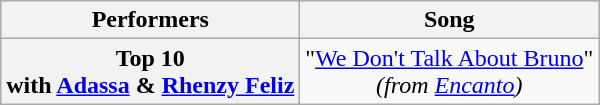<table class="wikitable unsortable" style="text-align:center;">
<tr>
<th scope="col">Performers</th>
<th scope="col">Song</th>
</tr>
<tr>
<th scope="row">Top 10<br>with <a href='#'>Adassa</a> & <a href='#'>Rhenzy Feliz</a></th>
<td>"<a href='#'>We Don't Talk About Bruno</a>"<br><em>(from <a href='#'>Encanto</a>)</em></td>
</tr>
</table>
